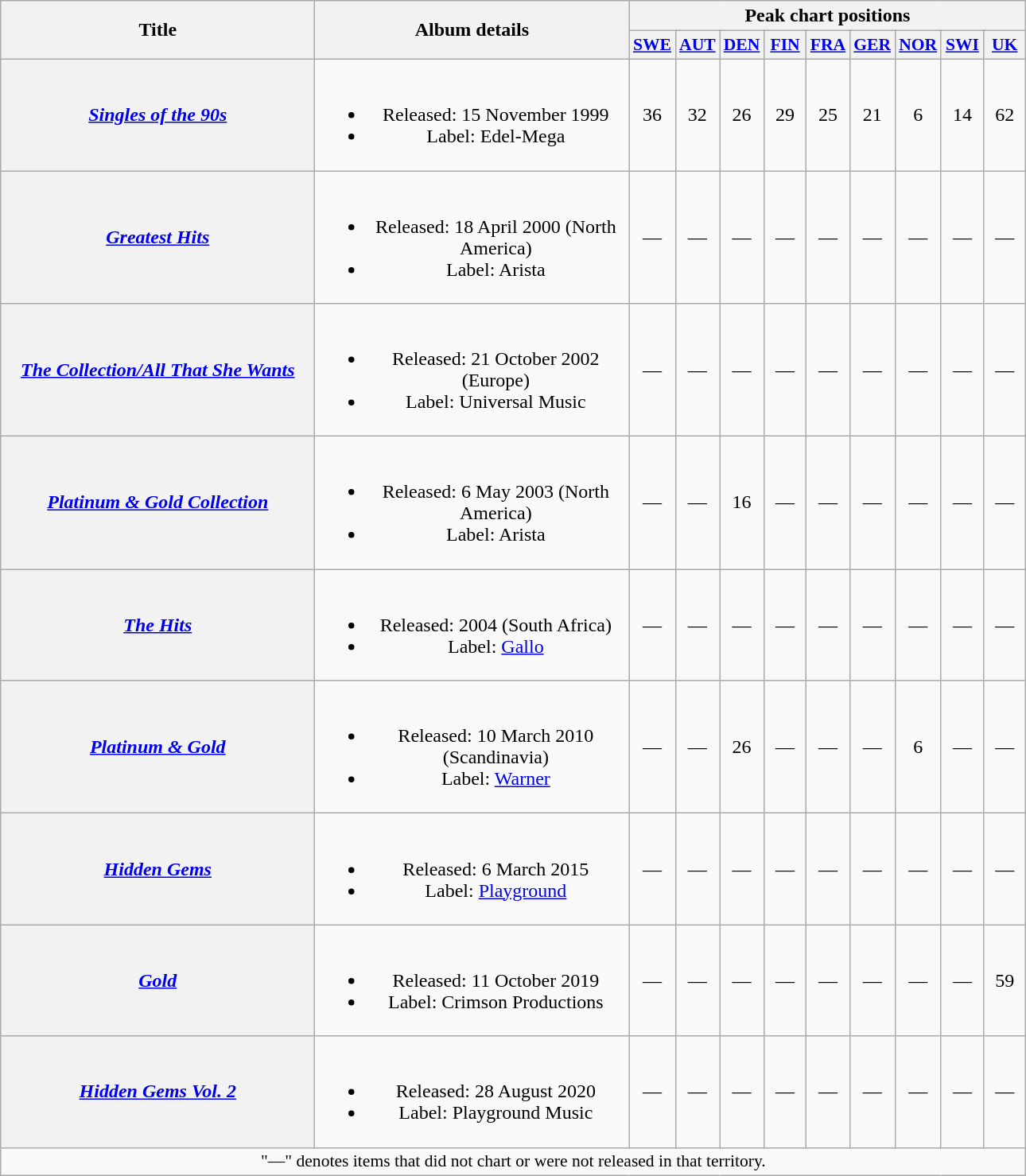<table class="wikitable plainrowheaders" style="text-align:center;">
<tr>
<th scope="col" rowspan="2" style="width:16em;">Title</th>
<th scope="col" rowspan="2" style="width:16em;">Album details</th>
<th scope="col" colspan="9">Peak chart positions</th>
</tr>
<tr>
<th style="width:2em;font-size:90%;"><a href='#'>SWE</a><br></th>
<th style="width:2em;font-size:90%;"><a href='#'>AUT</a><br></th>
<th style="width:2em;font-size:90%;"><a href='#'>DEN</a><br></th>
<th style="width:2em;font-size:90%;"><a href='#'>FIN</a><br></th>
<th style="width:2em;font-size:90%;"><a href='#'>FRA</a><br></th>
<th style="width:2em;font-size:90%;"><a href='#'>GER</a><br></th>
<th style="width:2em;font-size:90%;"><a href='#'>NOR</a><br></th>
<th style="width:2em;font-size:90%;"><a href='#'>SWI</a><br></th>
<th style="width:2em;font-size:90%;"><a href='#'>UK</a><br></th>
</tr>
<tr>
<th scope="row"><em><a href='#'>Singles of the 90s</a></em></th>
<td><br><ul><li>Released: 15 November 1999</li><li>Label: Edel-Mega</li></ul></td>
<td>36</td>
<td>32</td>
<td>26</td>
<td>29</td>
<td>25</td>
<td>21</td>
<td>6</td>
<td>14</td>
<td>62</td>
</tr>
<tr>
<th scope="row"><em><a href='#'>Greatest Hits</a></em></th>
<td><br><ul><li>Released: 18 April 2000 (North America)</li><li>Label: Arista</li></ul></td>
<td>—</td>
<td>—</td>
<td>—</td>
<td>—</td>
<td>—</td>
<td>—</td>
<td>—</td>
<td>—</td>
<td>—</td>
</tr>
<tr>
<th scope="row"><em><a href='#'>The Collection/All That She Wants</a></em></th>
<td><br><ul><li>Released: 21 October 2002 (Europe)</li><li>Label: Universal Music</li></ul></td>
<td>—</td>
<td>—</td>
<td>—</td>
<td>—</td>
<td>—</td>
<td>—</td>
<td>—</td>
<td>—</td>
<td>—</td>
</tr>
<tr>
<th scope="row"><em><a href='#'>Platinum & Gold Collection</a></em></th>
<td><br><ul><li>Released: 6 May 2003 (North America)</li><li>Label: Arista</li></ul></td>
<td>—</td>
<td>—</td>
<td>16</td>
<td>—</td>
<td>—</td>
<td>—</td>
<td>—</td>
<td>—</td>
<td>—</td>
</tr>
<tr>
<th scope="row"><em><a href='#'>The Hits</a></em></th>
<td><br><ul><li>Released: 2004 (South Africa)</li><li>Label: <a href='#'>Gallo</a></li></ul></td>
<td>—</td>
<td>—</td>
<td>—</td>
<td>—</td>
<td>—</td>
<td>—</td>
<td>—</td>
<td>—</td>
<td>—</td>
</tr>
<tr>
<th scope="row"><em><a href='#'>Platinum & Gold</a></em></th>
<td><br><ul><li>Released: 10 March 2010 (Scandinavia)</li><li>Label: <a href='#'>Warner</a></li></ul></td>
<td>—</td>
<td>—</td>
<td>26</td>
<td>—</td>
<td>—</td>
<td>—</td>
<td>6</td>
<td>—</td>
<td>—</td>
</tr>
<tr>
<th scope="row"><em><a href='#'>Hidden Gems</a></em></th>
<td><br><ul><li>Released: 6 March 2015</li><li>Label: <a href='#'>Playground</a></li></ul></td>
<td>—</td>
<td>—</td>
<td>—</td>
<td>—</td>
<td>—</td>
<td>—</td>
<td>—</td>
<td>—</td>
<td>—</td>
</tr>
<tr>
<th scope="row"><em><a href='#'>Gold</a></em></th>
<td><br><ul><li>Released: 11 October 2019</li><li>Label: Crimson Productions</li></ul></td>
<td>—</td>
<td>—</td>
<td>—</td>
<td>—</td>
<td>—</td>
<td>—</td>
<td>—</td>
<td>—</td>
<td>59</td>
</tr>
<tr>
<th scope="row"><em><a href='#'>Hidden Gems Vol. 2</a></em></th>
<td><br><ul><li>Released: 28 August 2020</li><li>Label: Playground Music</li></ul></td>
<td>—</td>
<td>—</td>
<td>—</td>
<td>—</td>
<td>—</td>
<td>—</td>
<td>—</td>
<td>—</td>
<td>—</td>
</tr>
<tr>
<td colspan="16" style="font-size:90%">"—" denotes items that did not chart or were not released in that territory.</td>
</tr>
</table>
